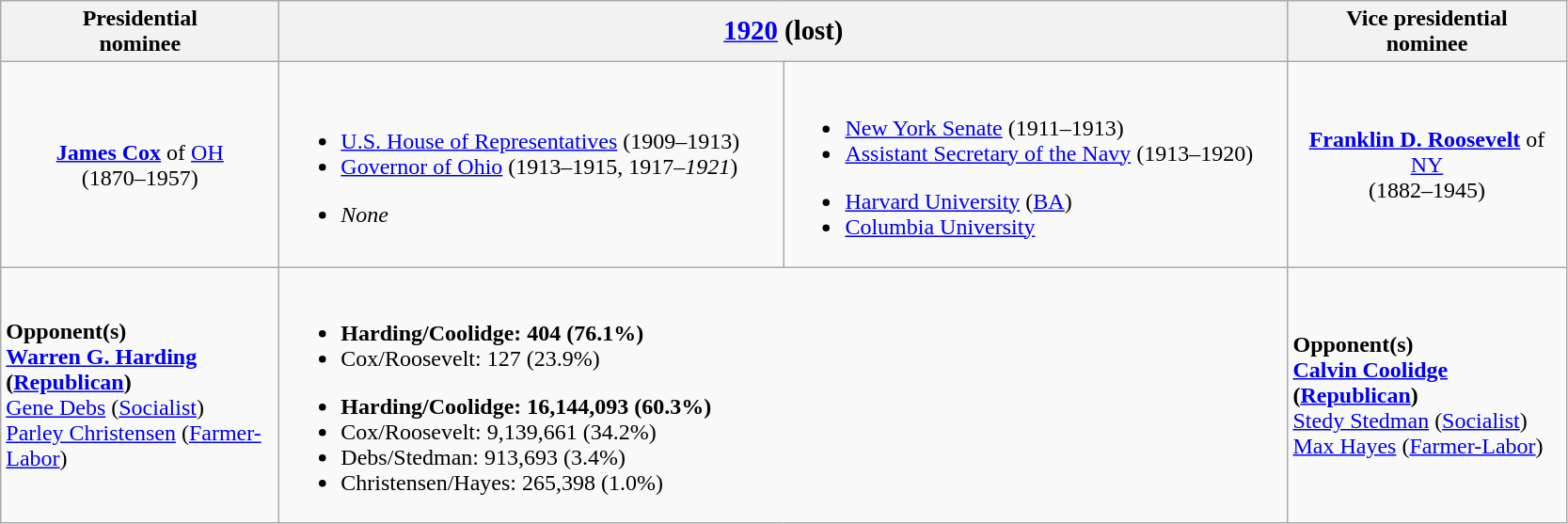<table class="wikitable">
<tr>
<th width=190>Presidential<br>nominee</th>
<th colspan=2><big><a href='#'>1920</a> (lost)</big></th>
<th width=190>Vice presidential<br>nominee</th>
</tr>
<tr>
<td style="text-align:center;"><strong><a href='#'>James Cox</a></strong> of <a href='#'>OH</a><br>(1870–1957)<br></td>
<td width=350><br><ul><li><a href='#'>U.S. House of Representatives</a> (1909–1913)</li><li><a href='#'>Governor of Ohio</a> (1913–1915, 1917–<em>1921</em>)</li></ul><ul><li><em>None</em></li></ul></td>
<td width=350><br><ul><li><a href='#'>New York Senate</a> (1911–1913)</li><li><a href='#'>Assistant Secretary of the Navy</a> (1913–1920)</li></ul><ul><li><a href='#'>Harvard University</a> (<a href='#'>BA</a>)</li><li><a href='#'>Columbia University</a></li></ul></td>
<td style="text-align:center;"><strong><a href='#'>Franklin D. Roosevelt</a></strong> of <a href='#'>NY</a><br>(1882–1945)<br></td>
</tr>
<tr>
<td><strong>Opponent(s)</strong><br><strong><a href='#'>Warren G. Harding</a> (<a href='#'>Republican</a>)</strong><br><a href='#'>Gene Debs</a> (<a href='#'>Socialist</a>)<br><a href='#'>Parley Christensen</a> (<a href='#'>Farmer-Labor</a>)</td>
<td colspan=2><br><ul><li><strong>Harding/Coolidge: 404 (76.1%)</strong></li><li>Cox/Roosevelt: 127 (23.9%)</li></ul><ul><li><strong>Harding/Coolidge: 16,144,093 (60.3%)</strong></li><li>Cox/Roosevelt: 9,139,661 (34.2%)</li><li>Debs/Stedman: 913,693 (3.4%)</li><li>Christensen/Hayes: 265,398 (1.0%)</li></ul></td>
<td><strong>Opponent(s)</strong><br><strong><a href='#'>Calvin Coolidge</a> (<a href='#'>Republican</a>)</strong><br><a href='#'>Stedy Stedman</a> (<a href='#'>Socialist</a>)<br><a href='#'>Max Hayes</a> (<a href='#'>Farmer-Labor</a>)</td>
</tr>
</table>
